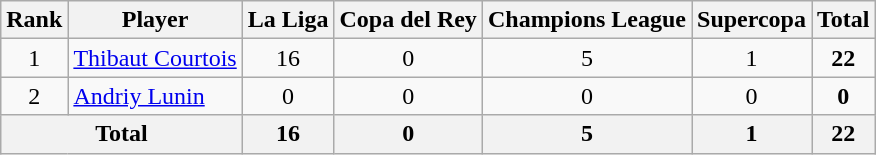<table class="wikitable" style="text-align: center;">
<tr>
<th>Rank</th>
<th>Player</th>
<th>La Liga</th>
<th>Copa del Rey</th>
<th>Champions League</th>
<th>Supercopa</th>
<th>Total</th>
</tr>
<tr>
<td>1</td>
<td align=left> <a href='#'>Thibaut Courtois</a></td>
<td>16</td>
<td>0</td>
<td>5</td>
<td>1</td>
<td><strong>22</strong></td>
</tr>
<tr>
<td>2</td>
<td align=left> <a href='#'>Andriy Lunin</a></td>
<td>0</td>
<td>0</td>
<td>0</td>
<td>0</td>
<td><strong>0</strong></td>
</tr>
<tr>
<th colspan=2>Total</th>
<th>16</th>
<th>0</th>
<th>5</th>
<th>1</th>
<th>22</th>
</tr>
</table>
